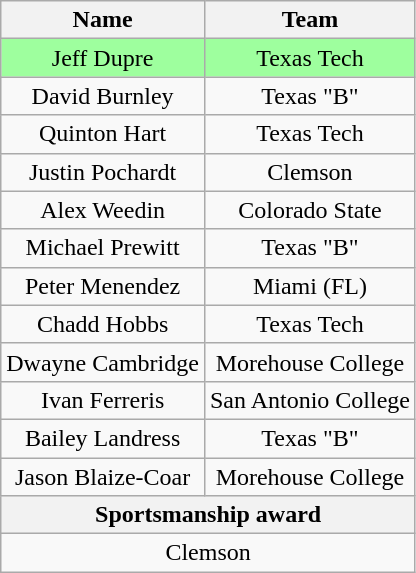<table class="wikitable" style="text-align:center">
<tr>
<th>Name</th>
<th>Team</th>
</tr>
<tr bgcolor="#9eff9e">
<td>Jeff Dupre</td>
<td>Texas Tech</td>
</tr>
<tr>
<td>David Burnley</td>
<td>Texas "B"</td>
</tr>
<tr>
<td>Quinton Hart</td>
<td>Texas Tech</td>
</tr>
<tr>
<td>Justin Pochardt</td>
<td>Clemson</td>
</tr>
<tr>
<td>Alex Weedin</td>
<td>Colorado State</td>
</tr>
<tr>
<td>Michael Prewitt</td>
<td>Texas "B"</td>
</tr>
<tr>
<td>Peter Menendez</td>
<td>Miami (FL)</td>
</tr>
<tr>
<td>Chadd Hobbs</td>
<td>Texas Tech</td>
</tr>
<tr>
<td>Dwayne Cambridge</td>
<td>Morehouse College</td>
</tr>
<tr>
<td>Ivan Ferreris</td>
<td>San Antonio College</td>
</tr>
<tr>
<td>Bailey Landress</td>
<td>Texas "B"</td>
</tr>
<tr>
<td>Jason Blaize-Coar</td>
<td>Morehouse College</td>
</tr>
<tr>
<th colspan="2">Sportsmanship award</th>
</tr>
<tr>
<td colspan="2">Clemson</td>
</tr>
</table>
